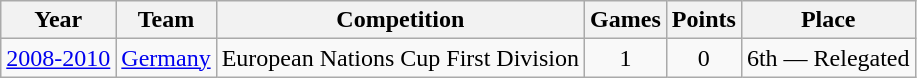<table class="wikitable">
<tr>
<th>Year</th>
<th>Team</th>
<th>Competition</th>
<th>Games</th>
<th>Points</th>
<th>Place</th>
</tr>
<tr align="center">
<td><a href='#'>2008-2010</a></td>
<td><a href='#'>Germany</a></td>
<td>European Nations Cup First Division</td>
<td>1</td>
<td>0</td>
<td>6th — Relegated</td>
</tr>
</table>
